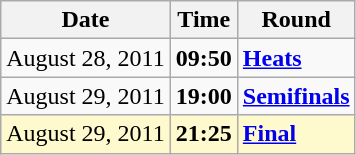<table class="wikitable">
<tr>
<th>Date</th>
<th>Time</th>
<th>Round</th>
</tr>
<tr>
<td>August 28, 2011</td>
<td><strong>09:50</strong></td>
<td><strong><a href='#'>Heats</a></strong></td>
</tr>
<tr>
<td>August 29, 2011</td>
<td><strong>19:00</strong></td>
<td><strong><a href='#'>Semifinals</a></strong></td>
</tr>
<tr style=background:lemonchiffon>
<td>August 29, 2011</td>
<td><strong>21:25</strong></td>
<td><strong><a href='#'>Final</a></strong></td>
</tr>
</table>
